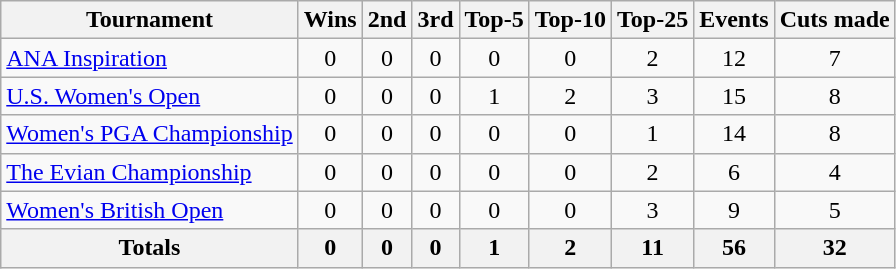<table class=wikitable style=text-align:center>
<tr>
<th>Tournament</th>
<th>Wins</th>
<th>2nd</th>
<th>3rd</th>
<th>Top-5</th>
<th>Top-10</th>
<th>Top-25</th>
<th>Events</th>
<th>Cuts made</th>
</tr>
<tr>
<td align=left><a href='#'>ANA Inspiration</a></td>
<td>0</td>
<td>0</td>
<td>0</td>
<td>0</td>
<td>0</td>
<td>2</td>
<td>12</td>
<td>7</td>
</tr>
<tr>
<td align=left><a href='#'>U.S. Women's Open</a></td>
<td>0</td>
<td>0</td>
<td>0</td>
<td>1</td>
<td>2</td>
<td>3</td>
<td>15</td>
<td>8</td>
</tr>
<tr>
<td align=left><a href='#'>Women's PGA Championship</a></td>
<td>0</td>
<td>0</td>
<td>0</td>
<td>0</td>
<td>0</td>
<td>1</td>
<td>14</td>
<td>8</td>
</tr>
<tr>
<td align=left><a href='#'>The Evian Championship</a></td>
<td>0</td>
<td>0</td>
<td>0</td>
<td>0</td>
<td>0</td>
<td>2</td>
<td>6</td>
<td>4</td>
</tr>
<tr>
<td align=left><a href='#'>Women's British Open</a></td>
<td>0</td>
<td>0</td>
<td>0</td>
<td>0</td>
<td>0</td>
<td>3</td>
<td>9</td>
<td>5</td>
</tr>
<tr>
<th>Totals</th>
<th>0</th>
<th>0</th>
<th>0</th>
<th>1</th>
<th>2</th>
<th>11</th>
<th>56</th>
<th>32</th>
</tr>
</table>
